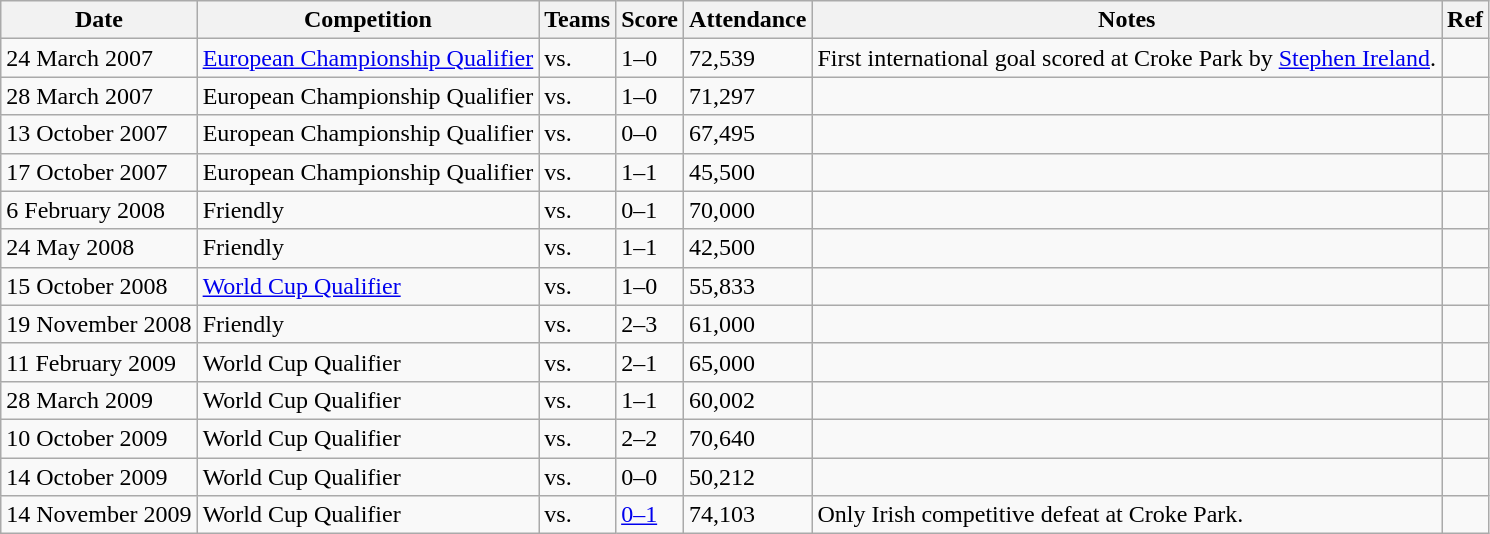<table class="wikitable">
<tr>
<th>Date</th>
<th>Competition</th>
<th>Teams</th>
<th>Score</th>
<th>Attendance</th>
<th>Notes</th>
<th>Ref</th>
</tr>
<tr>
<td>24 March 2007</td>
<td><a href='#'>European Championship Qualifier</a></td>
<td> vs. </td>
<td>1–0</td>
<td>72,539</td>
<td>First international goal scored at Croke Park by <a href='#'>Stephen Ireland</a>.</td>
<td></td>
</tr>
<tr>
<td>28 March 2007</td>
<td>European Championship Qualifier</td>
<td> vs. </td>
<td>1–0</td>
<td>71,297</td>
<td></td>
<td></td>
</tr>
<tr>
<td>13 October 2007</td>
<td>European Championship Qualifier</td>
<td> vs. </td>
<td>0–0</td>
<td>67,495</td>
<td></td>
<td></td>
</tr>
<tr>
<td>17 October 2007</td>
<td>European Championship Qualifier</td>
<td> vs. </td>
<td>1–1</td>
<td>45,500</td>
<td></td>
<td></td>
</tr>
<tr>
<td>6 February 2008</td>
<td>Friendly</td>
<td> vs. </td>
<td>0–1</td>
<td>70,000</td>
<td></td>
<td></td>
</tr>
<tr>
<td>24 May 2008</td>
<td>Friendly</td>
<td> vs. </td>
<td>1–1</td>
<td>42,500</td>
<td></td>
<td></td>
</tr>
<tr>
<td>15 October 2008</td>
<td><a href='#'>World Cup Qualifier</a></td>
<td> vs. </td>
<td>1–0</td>
<td>55,833</td>
<td></td>
<td></td>
</tr>
<tr>
<td>19 November 2008</td>
<td>Friendly</td>
<td> vs. </td>
<td>2–3</td>
<td>61,000</td>
<td></td>
<td></td>
</tr>
<tr>
<td>11 February 2009</td>
<td>World Cup Qualifier</td>
<td> vs. </td>
<td>2–1</td>
<td>65,000</td>
<td></td>
<td></td>
</tr>
<tr>
<td>28 March 2009</td>
<td>World Cup Qualifier</td>
<td> vs. </td>
<td>1–1</td>
<td>60,002</td>
<td></td>
<td></td>
</tr>
<tr>
<td>10 October 2009</td>
<td>World Cup Qualifier</td>
<td> vs. </td>
<td>2–2</td>
<td>70,640</td>
<td></td>
<td></td>
</tr>
<tr>
<td>14 October 2009</td>
<td>World Cup Qualifier</td>
<td> vs. </td>
<td>0–0</td>
<td>50,212</td>
<td></td>
<td></td>
</tr>
<tr>
<td>14 November 2009</td>
<td>World Cup Qualifier</td>
<td> vs. </td>
<td><a href='#'>0–1</a></td>
<td>74,103</td>
<td>Only Irish competitive defeat at Croke Park.</td>
<td></td>
</tr>
</table>
